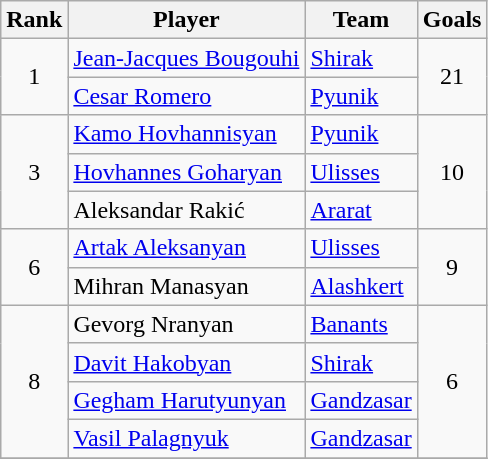<table class="wikitable" style="text-align:center;">
<tr>
<th>Rank</th>
<th>Player</th>
<th>Team</th>
<th>Goals</th>
</tr>
<tr>
<td rowspan=2>1</td>
<td align=left> <a href='#'>Jean-Jacques Bougouhi</a></td>
<td align=left><a href='#'>Shirak</a></td>
<td rowspan=2>21</td>
</tr>
<tr>
<td align=left> <a href='#'>Cesar Romero</a></td>
<td align=left><a href='#'>Pyunik</a></td>
</tr>
<tr>
<td rowspan=3>3</td>
<td align=left> <a href='#'>Kamo Hovhannisyan</a></td>
<td align=left><a href='#'>Pyunik</a></td>
<td rowspan=3>10</td>
</tr>
<tr>
<td align=left> <a href='#'>Hovhannes Goharyan</a></td>
<td align=left><a href='#'>Ulisses</a></td>
</tr>
<tr>
<td align=left> Aleksandar Rakić</td>
<td align=left><a href='#'>Ararat</a></td>
</tr>
<tr>
<td rowspan=2>6</td>
<td align=left> <a href='#'>Artak Aleksanyan</a></td>
<td align=left><a href='#'>Ulisses</a></td>
<td rowspan=2>9</td>
</tr>
<tr>
<td align=left> Mihran Manasyan</td>
<td align=left><a href='#'>Alashkert</a></td>
</tr>
<tr>
<td rowspan=4>8</td>
<td align=left> Gevorg Nranyan</td>
<td align=left><a href='#'>Banants</a></td>
<td rowspan=4>6</td>
</tr>
<tr>
<td align=left> <a href='#'>Davit Hakobyan</a></td>
<td align=left><a href='#'>Shirak</a></td>
</tr>
<tr>
<td align=left> <a href='#'>Gegham Harutyunyan</a></td>
<td align=left><a href='#'>Gandzasar</a></td>
</tr>
<tr>
<td align=left> <a href='#'>Vasil Palagnyuk</a></td>
<td align=left><a href='#'>Gandzasar</a></td>
</tr>
<tr>
</tr>
</table>
